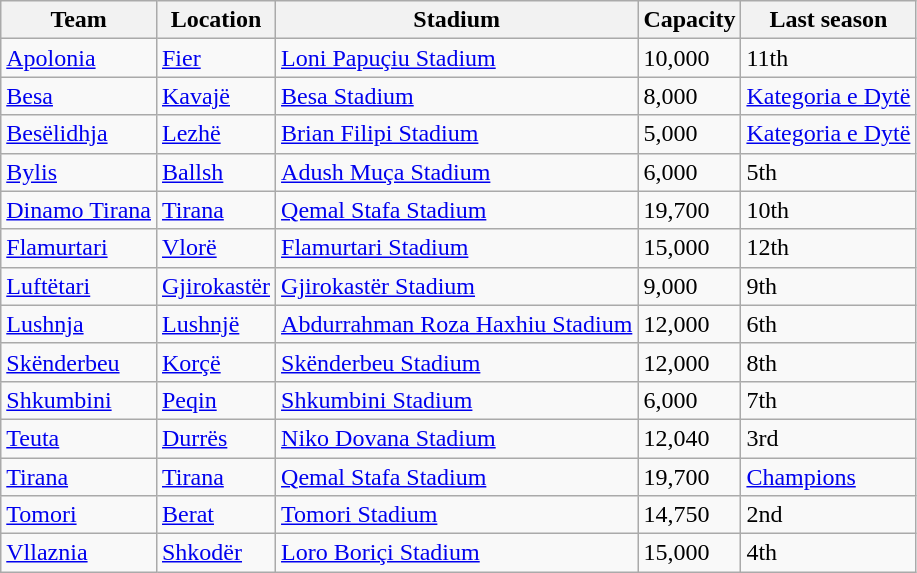<table class="wikitable sortable">
<tr>
<th>Team</th>
<th>Location</th>
<th>Stadium</th>
<th>Capacity</th>
<th>Last season</th>
</tr>
<tr>
<td><a href='#'>Apolonia</a></td>
<td><a href='#'>Fier</a></td>
<td><a href='#'>Loni Papuçiu Stadium</a></td>
<td>10,000</td>
<td>11th</td>
</tr>
<tr>
<td><a href='#'>Besa</a></td>
<td><a href='#'>Kavajë</a></td>
<td><a href='#'>Besa Stadium</a></td>
<td>8,000</td>
<td><a href='#'>Kategoria e Dytë</a></td>
</tr>
<tr>
<td><a href='#'>Besëlidhja</a></td>
<td><a href='#'>Lezhë</a></td>
<td><a href='#'>Brian Filipi Stadium</a></td>
<td>5,000</td>
<td><a href='#'>Kategoria e Dytë</a></td>
</tr>
<tr>
<td><a href='#'>Bylis</a></td>
<td><a href='#'>Ballsh</a></td>
<td><a href='#'>Adush Muça Stadium</a></td>
<td>6,000</td>
<td>5th</td>
</tr>
<tr>
<td><a href='#'>Dinamo Tirana</a></td>
<td><a href='#'>Tirana</a></td>
<td><a href='#'>Qemal Stafa Stadium</a></td>
<td>19,700</td>
<td>10th</td>
</tr>
<tr>
<td><a href='#'>Flamurtari</a></td>
<td><a href='#'>Vlorë</a></td>
<td><a href='#'>Flamurtari Stadium</a></td>
<td>15,000</td>
<td>12th</td>
</tr>
<tr>
<td><a href='#'>Luftëtari</a></td>
<td><a href='#'>Gjirokastër</a></td>
<td><a href='#'>Gjirokastër Stadium</a></td>
<td>9,000</td>
<td>9th</td>
</tr>
<tr>
<td><a href='#'>Lushnja</a></td>
<td><a href='#'>Lushnjë</a></td>
<td><a href='#'>Abdurrahman Roza Haxhiu Stadium</a></td>
<td>12,000</td>
<td>6th</td>
</tr>
<tr>
<td><a href='#'>Skënderbeu</a></td>
<td><a href='#'>Korçë</a></td>
<td><a href='#'>Skënderbeu Stadium</a></td>
<td>12,000</td>
<td>8th</td>
</tr>
<tr>
<td><a href='#'>Shkumbini</a></td>
<td><a href='#'>Peqin</a></td>
<td><a href='#'>Shkumbini Stadium</a></td>
<td>6,000</td>
<td>7th</td>
</tr>
<tr>
<td><a href='#'>Teuta</a></td>
<td><a href='#'>Durrës</a></td>
<td><a href='#'>Niko Dovana Stadium</a></td>
<td>12,040</td>
<td>3rd</td>
</tr>
<tr>
<td><a href='#'>Tirana</a></td>
<td><a href='#'>Tirana</a></td>
<td><a href='#'>Qemal Stafa Stadium</a></td>
<td>19,700</td>
<td><a href='#'>Champions</a></td>
</tr>
<tr>
<td><a href='#'>Tomori</a></td>
<td><a href='#'>Berat</a></td>
<td><a href='#'>Tomori Stadium</a></td>
<td>14,750</td>
<td>2nd</td>
</tr>
<tr>
<td><a href='#'>Vllaznia</a></td>
<td><a href='#'>Shkodër</a></td>
<td><a href='#'>Loro Boriçi Stadium</a></td>
<td>15,000</td>
<td>4th</td>
</tr>
</table>
